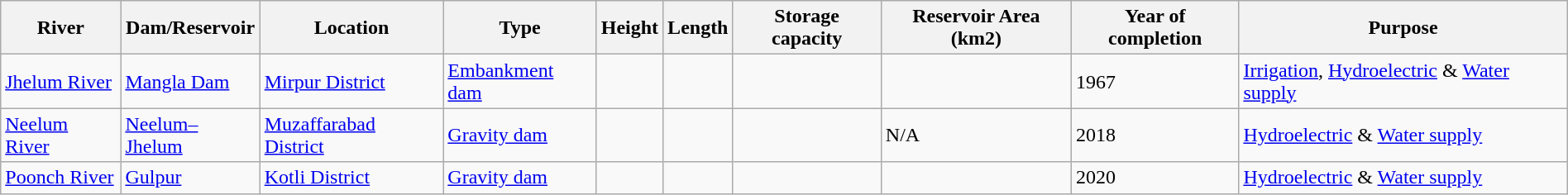<table class="wikitable sortable" style="width:100%">
<tr>
<th>River</th>
<th>Dam/Reservoir</th>
<th>Location</th>
<th>Type</th>
<th>Height</th>
<th>Length</th>
<th>Storage capacity</th>
<th>Reservoir Area (km2)</th>
<th>Year of completion</th>
<th>Purpose</th>
</tr>
<tr>
<td><a href='#'>Jhelum River</a></td>
<td><a href='#'>Mangla Dam</a></td>
<td><a href='#'>Mirpur District</a></td>
<td><a href='#'>Embankment dam</a></td>
<td></td>
<td></td>
<td><br></td>
<td></td>
<td>1967</td>
<td><a href='#'>Irrigation</a>, <a href='#'>Hydroelectric</a> & <a href='#'>Water supply</a></td>
</tr>
<tr>
<td><a href='#'>Neelum River</a></td>
<td><a href='#'>Neelum–Jhelum</a></td>
<td><a href='#'>Muzaffarabad District</a></td>
<td><a href='#'>Gravity dam</a></td>
<td></td>
<td></td>
<td></td>
<td>N/A</td>
<td>2018</td>
<td><a href='#'>Hydroelectric</a> & <a href='#'>Water supply</a></td>
</tr>
<tr>
<td><a href='#'>Poonch River</a></td>
<td><a href='#'>Gulpur</a></td>
<td><a href='#'>Kotli District</a></td>
<td><a href='#'>Gravity dam</a></td>
<td></td>
<td></td>
<td></td>
<td><br></td>
<td>2020</td>
<td><a href='#'>Hydroelectric</a> & <a href='#'>Water supply</a></td>
</tr>
</table>
